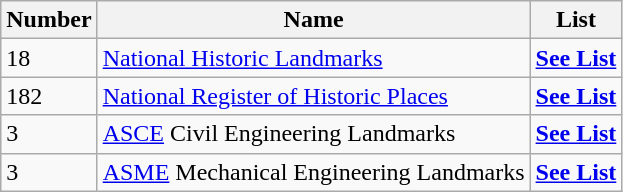<table class="wikitable">
<tr>
<th>Number</th>
<th>Name</th>
<th>List</th>
</tr>
<tr>
<td>18</td>
<td><a href='#'>National Historic Landmarks</a></td>
<td><a href='#'><strong>See List</strong></a></td>
</tr>
<tr>
<td>182</td>
<td><a href='#'>National Register of Historic Places</a></td>
<td><a href='#'><strong>See List</strong></a></td>
</tr>
<tr>
<td>3</td>
<td><a href='#'>ASCE</a> Civil Engineering Landmarks</td>
<td><a href='#'><strong>See List</strong></a></td>
</tr>
<tr>
<td>3</td>
<td><a href='#'>ASME</a> Mechanical Engineering Landmarks</td>
<td><a href='#'><strong>See List</strong></a></td>
</tr>
</table>
